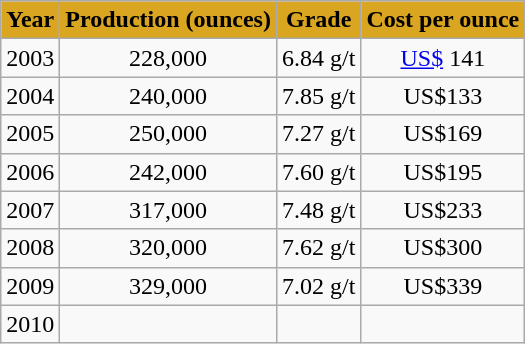<table class="wikitable">
<tr align="center" bgcolor="#DAA520">
<td><strong>Year</strong></td>
<td><strong>Production (ounces)</strong></td>
<td><strong>Grade</strong></td>
<td><strong>Cost per ounce</strong></td>
</tr>
<tr align="center">
<td>2003 </td>
<td>228,000</td>
<td>6.84 g/t</td>
<td><a href='#'>US$</a> 141</td>
</tr>
<tr align="center">
<td>2004 </td>
<td>240,000</td>
<td>7.85 g/t</td>
<td>US$133</td>
</tr>
<tr align="center">
<td>2005 </td>
<td>250,000</td>
<td>7.27 g/t</td>
<td>US$169</td>
</tr>
<tr align="center">
<td>2006 </td>
<td>242,000</td>
<td>7.60 g/t</td>
<td>US$195</td>
</tr>
<tr align="center">
<td>2007 </td>
<td>317,000</td>
<td>7.48 g/t</td>
<td>US$233</td>
</tr>
<tr align="center">
<td>2008 </td>
<td>320,000</td>
<td>7.62 g/t</td>
<td>US$300</td>
</tr>
<tr align="center">
<td>2009 </td>
<td>329,000</td>
<td>7.02 g/t</td>
<td>US$339</td>
</tr>
<tr align="center">
<td>2010</td>
<td></td>
<td></td>
<td></td>
</tr>
</table>
